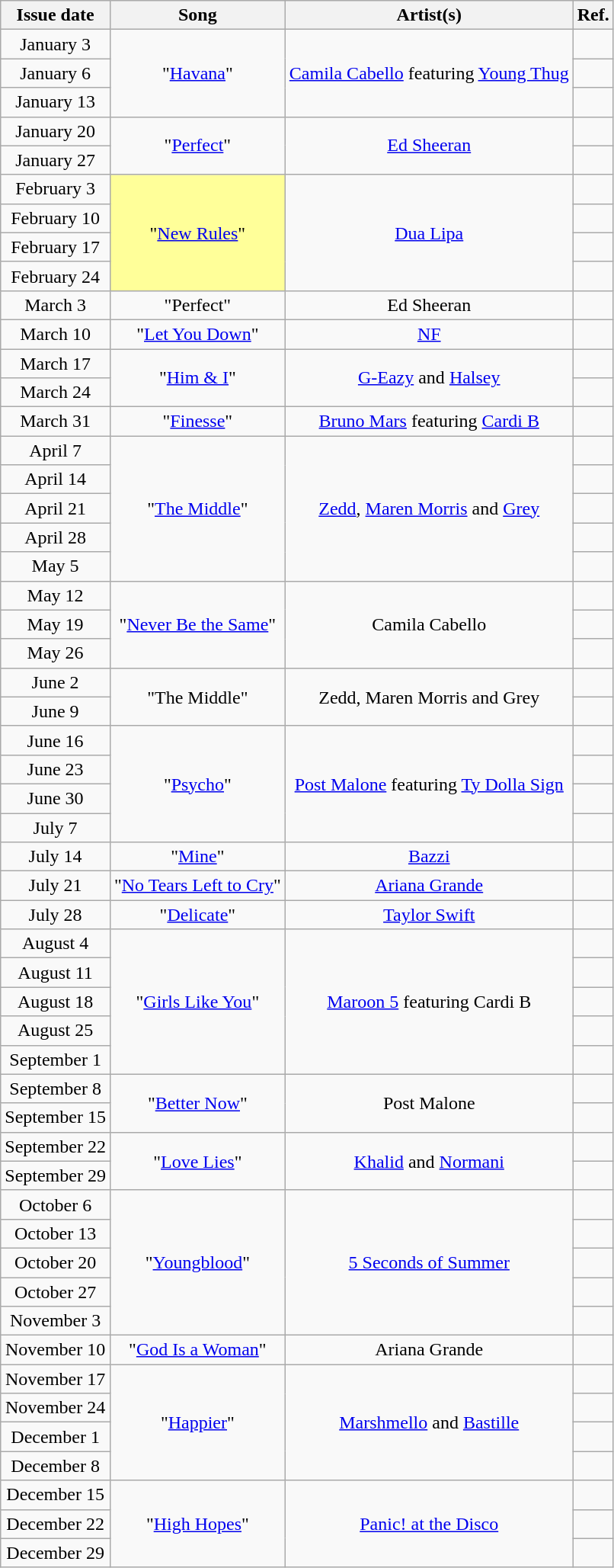<table class="wikitable" style="text-align: center;">
<tr>
<th>Issue date</th>
<th>Song</th>
<th>Artist(s)</th>
<th>Ref.</th>
</tr>
<tr>
<td>January 3</td>
<td rowspan="3">"<a href='#'>Havana</a>"</td>
<td rowspan="3"><a href='#'>Camila Cabello</a> featuring <a href='#'>Young Thug</a></td>
<td></td>
</tr>
<tr>
<td>January 6</td>
<td></td>
</tr>
<tr>
<td>January 13</td>
<td></td>
</tr>
<tr>
<td>January 20</td>
<td rowspan="2">"<a href='#'>Perfect</a>"</td>
<td rowspan="2"><a href='#'>Ed Sheeran</a></td>
<td></td>
</tr>
<tr>
<td>January 27</td>
<td></td>
</tr>
<tr>
<td>February 3</td>
<td bgcolor=#FFFF99 rowspan="4">"<a href='#'>New Rules</a>" </td>
<td rowspan="4"><a href='#'>Dua Lipa</a></td>
<td></td>
</tr>
<tr>
<td>February 10</td>
<td></td>
</tr>
<tr>
<td>February 17</td>
<td></td>
</tr>
<tr>
<td>February 24</td>
<td></td>
</tr>
<tr>
<td>March 3</td>
<td>"Perfect"</td>
<td>Ed Sheeran</td>
<td></td>
</tr>
<tr>
<td>March 10</td>
<td>"<a href='#'>Let You Down</a>"</td>
<td><a href='#'>NF</a></td>
<td></td>
</tr>
<tr>
<td>March 17</td>
<td rowspan="2">"<a href='#'>Him & I</a>"</td>
<td rowspan="2"><a href='#'>G-Eazy</a> and <a href='#'>Halsey</a></td>
<td></td>
</tr>
<tr>
<td>March 24</td>
<td></td>
</tr>
<tr>
<td>March 31</td>
<td>"<a href='#'>Finesse</a>"</td>
<td><a href='#'>Bruno Mars</a> featuring <a href='#'>Cardi B</a></td>
<td></td>
</tr>
<tr>
<td>April 7</td>
<td rowspan="5">"<a href='#'>The Middle</a>"</td>
<td rowspan="5"><a href='#'>Zedd</a>, <a href='#'>Maren Morris</a> and <a href='#'>Grey</a></td>
<td></td>
</tr>
<tr>
<td>April 14</td>
<td></td>
</tr>
<tr>
<td>April 21</td>
<td></td>
</tr>
<tr>
<td>April 28</td>
<td></td>
</tr>
<tr>
<td>May 5</td>
<td></td>
</tr>
<tr>
<td>May 12</td>
<td rowspan="3">"<a href='#'>Never Be the Same</a>"</td>
<td rowspan="3">Camila Cabello</td>
<td></td>
</tr>
<tr>
<td>May 19</td>
<td></td>
</tr>
<tr>
<td>May 26</td>
<td></td>
</tr>
<tr>
<td>June 2</td>
<td rowspan="2">"The Middle"</td>
<td rowspan="2">Zedd, Maren Morris and Grey</td>
<td></td>
</tr>
<tr>
<td>June 9</td>
<td></td>
</tr>
<tr>
<td>June 16</td>
<td rowspan="4">"<a href='#'>Psycho</a>"</td>
<td rowspan="4"><a href='#'>Post Malone</a> featuring <a href='#'>Ty Dolla Sign</a></td>
<td></td>
</tr>
<tr>
<td>June 23</td>
<td></td>
</tr>
<tr>
<td>June 30</td>
<td></td>
</tr>
<tr>
<td>July 7</td>
<td></td>
</tr>
<tr>
<td>July 14</td>
<td>"<a href='#'>Mine</a>"</td>
<td><a href='#'>Bazzi</a></td>
<td></td>
</tr>
<tr>
<td>July 21</td>
<td>"<a href='#'>No Tears Left to Cry</a>"</td>
<td><a href='#'>Ariana Grande</a></td>
<td></td>
</tr>
<tr>
<td>July 28</td>
<td>"<a href='#'>Delicate</a>"</td>
<td><a href='#'>Taylor Swift</a></td>
<td></td>
</tr>
<tr>
<td>August 4</td>
<td rowspan="5">"<a href='#'>Girls Like You</a>"</td>
<td rowspan="5"><a href='#'>Maroon 5</a> featuring Cardi B</td>
<td></td>
</tr>
<tr>
<td>August 11</td>
<td></td>
</tr>
<tr>
<td>August 18</td>
<td></td>
</tr>
<tr>
<td>August 25</td>
<td></td>
</tr>
<tr>
<td>September 1</td>
<td></td>
</tr>
<tr>
<td>September 8</td>
<td rowspan="2">"<a href='#'>Better Now</a>"</td>
<td rowspan="2">Post Malone</td>
<td></td>
</tr>
<tr>
<td>September 15</td>
<td></td>
</tr>
<tr>
<td>September 22</td>
<td rowspan="2">"<a href='#'>Love Lies</a>"</td>
<td rowspan="2"><a href='#'>Khalid</a> and <a href='#'>Normani</a></td>
<td></td>
</tr>
<tr>
<td>September 29</td>
<td></td>
</tr>
<tr>
<td>October 6</td>
<td rowspan="5">"<a href='#'>Youngblood</a>"</td>
<td rowspan="5"><a href='#'>5 Seconds of Summer</a></td>
<td></td>
</tr>
<tr>
<td>October 13</td>
<td></td>
</tr>
<tr>
<td>October 20</td>
<td></td>
</tr>
<tr>
<td>October 27</td>
<td></td>
</tr>
<tr>
<td>November 3</td>
<td></td>
</tr>
<tr>
<td>November 10</td>
<td>"<a href='#'>God Is a Woman</a>"</td>
<td>Ariana Grande</td>
<td></td>
</tr>
<tr>
<td>November 17</td>
<td rowspan="4">"<a href='#'>Happier</a>"</td>
<td rowspan="4"><a href='#'>Marshmello</a> and <a href='#'>Bastille</a></td>
<td></td>
</tr>
<tr>
<td>November 24</td>
<td></td>
</tr>
<tr>
<td>December 1</td>
<td></td>
</tr>
<tr>
<td>December 8</td>
<td></td>
</tr>
<tr>
<td>December 15</td>
<td rowspan="3">"<a href='#'>High Hopes</a>"</td>
<td rowspan="3"><a href='#'>Panic! at the Disco</a></td>
<td></td>
</tr>
<tr>
<td>December 22</td>
<td></td>
</tr>
<tr>
<td>December 29</td>
<td></td>
</tr>
</table>
